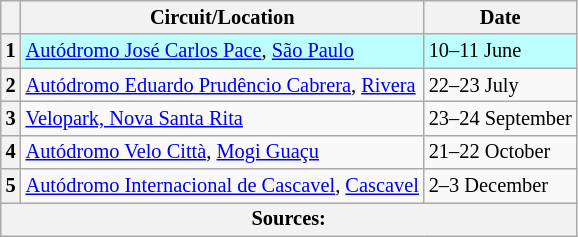<table class="wikitable" style="font-size: 85%">
<tr>
<th></th>
<th>Circuit/Location</th>
<th>Date</th>
</tr>
<tr style="background:#bbffff;">
<th>1</th>
<td> <a href='#'>Autódromo José Carlos Pace</a>, <a href='#'>São Paulo</a></td>
<td>10–11 June</td>
</tr>
<tr>
<th>2</th>
<td> <a href='#'>Autódromo Eduardo Prudêncio Cabrera</a>, <a href='#'>Rivera</a></td>
<td>22–23 July</td>
</tr>
<tr>
<th>3</th>
<td> <a href='#'>Velopark, Nova Santa Rita</a></td>
<td>23–24 September</td>
</tr>
<tr>
<th>4</th>
<td> <a href='#'>Autódromo Velo Città</a>, <a href='#'>Mogi Guaçu</a></td>
<td>21–22 October</td>
</tr>
<tr>
<th>5</th>
<td> <a href='#'>Autódromo Internacional de Cascavel</a>, <a href='#'>Cascavel</a></td>
<td>2–3 December</td>
</tr>
<tr>
<th colspan="3">Sources:</th>
</tr>
</table>
